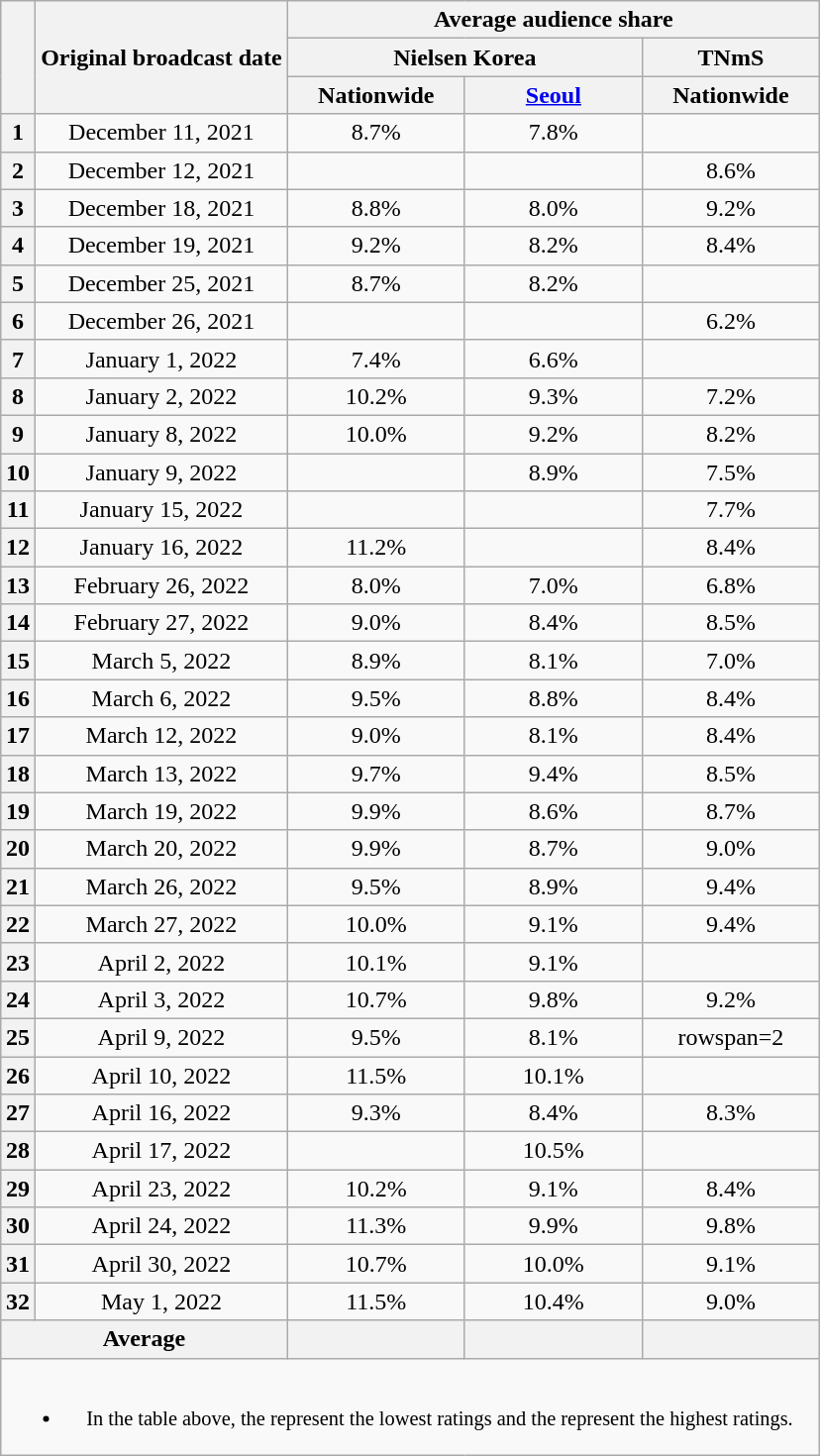<table class="wikitable" style="text-align:center; max-width:600px; margin-left:auto; margin-right:auto">
<tr>
<th scope="col" rowspan="3"></th>
<th scope="col" rowspan="3">Original broadcast date</th>
<th scope="col" colspan="3">Average audience share</th>
</tr>
<tr>
<th scope="col" colspan="2">Nielsen Korea</th>
<th scope="col">TNmS</th>
</tr>
<tr>
<th scope="col" style="width:7em">Nationwide</th>
<th scope="col" style="width:7em"><a href='#'>Seoul</a></th>
<th scope="col" style="width:7em">Nationwide</th>
</tr>
<tr>
<th scope="col">1</th>
<td>December 11, 2021</td>
<td>8.7% </td>
<td>7.8% </td>
<td> </td>
</tr>
<tr>
<th scope="col">2</th>
<td>December 12, 2021</td>
<td> </td>
<td> </td>
<td>8.6% </td>
</tr>
<tr>
<th scope="col">3</th>
<td>December 18, 2021</td>
<td>8.8% </td>
<td>8.0% </td>
<td>9.2%  </td>
</tr>
<tr>
<th scope="col">4</th>
<td>December 19, 2021</td>
<td>9.2% </td>
<td>8.2% </td>
<td>8.4% </td>
</tr>
<tr>
<th scope="col">5</th>
<td>December 25, 2021</td>
<td>8.7% </td>
<td>8.2% </td>
<td></td>
</tr>
<tr>
<th scope="col">6</th>
<td>December 26, 2021</td>
<td><strong></strong> </td>
<td><strong></strong> </td>
<td>6.2% </td>
</tr>
<tr>
<th scope="col">7</th>
<td>January 1, 2022</td>
<td>7.4%  </td>
<td>6.6%  </td>
<td><strong></strong> </td>
</tr>
<tr>
<th scope="col">8</th>
<td>January 2, 2022</td>
<td>10.2%  </td>
<td>9.3%  </td>
<td>7.2% </td>
</tr>
<tr>
<th scope="col">9</th>
<td>January 8, 2022</td>
<td>10.0%  </td>
<td>9.2%  </td>
<td>8.2%  </td>
</tr>
<tr>
<th scope="col">10</th>
<td>January 9, 2022</td>
<td>  </td>
<td>8.9% </td>
<td>7.5% </td>
</tr>
<tr>
<th scope="col">11</th>
<td>January 15, 2022</td>
<td>  </td>
<td> </td>
<td>7.7% </td>
</tr>
<tr>
<th scope="col">12</th>
<td>January 16, 2022</td>
<td>11.2% </td>
<td><strong></strong> </td>
<td>8.4% </td>
</tr>
<tr>
<th scope="col">13</th>
<td>February 26, 2022</td>
<td>8.0% </td>
<td>7.0% </td>
<td>6.8% </td>
</tr>
<tr>
<th scope="col">14</th>
<td>February 27, 2022</td>
<td>9.0% </td>
<td>8.4% </td>
<td>8.5% </td>
</tr>
<tr>
<th scope="col">15</th>
<td>March 5, 2022</td>
<td>8.9% </td>
<td>8.1% </td>
<td>7.0% </td>
</tr>
<tr>
<th scope="col">16</th>
<td>March 6, 2022</td>
<td>9.5% </td>
<td>8.8% </td>
<td>8.4% </td>
</tr>
<tr>
<th scope="col">17</th>
<td>March 12, 2022</td>
<td>9.0%  </td>
<td>8.1%  </td>
<td>8.4%  </td>
</tr>
<tr>
<th scope="col">18</th>
<td>March 13, 2022</td>
<td>9.7% </td>
<td>9.4%  </td>
<td>8.5% </td>
</tr>
<tr>
<th scope="col">19</th>
<td>March 19, 2022</td>
<td>9.9%  </td>
<td>8.6%  </td>
<td>8.7% </td>
</tr>
<tr>
<th scope="col">20</th>
<td>March 20, 2022</td>
<td>9.9% </td>
<td>8.7% </td>
<td>9.0% </td>
</tr>
<tr>
<th scope="col">21</th>
<td>March 26, 2022</td>
<td>9.5% </td>
<td>8.9% </td>
<td>9.4%</td>
</tr>
<tr>
<th scope="col">22</th>
<td>March 27, 2022</td>
<td>10.0% </td>
<td>9.1% </td>
<td>9.4% </td>
</tr>
<tr>
<th scope="col">23</th>
<td>April 2, 2022</td>
<td>10.1%  </td>
<td>9.1%  </td>
<td></td>
</tr>
<tr>
<th scope="col">24</th>
<td>April 3, 2022</td>
<td>10.7% </td>
<td>9.8% </td>
<td>9.2% </td>
</tr>
<tr>
<th scope="col">25</th>
<td>April 9, 2022</td>
<td>9.5% </td>
<td>8.1% </td>
<td>rowspan=2 </td>
</tr>
<tr>
<th scope="col">26</th>
<td>April 10, 2022</td>
<td>11.5%</td>
<td>10.1% </td>
</tr>
<tr>
<th scope="col">27</th>
<td>April 16, 2022</td>
<td>9.3% </td>
<td>8.4%  </td>
<td>8.3%  </td>
</tr>
<tr>
<th scope="col">28</th>
<td>April 17, 2022</td>
<td><strong></strong>  </td>
<td>10.5% </td>
<td><strong></strong>  </td>
</tr>
<tr>
<th scope="col">29</th>
<td>April 23, 2022</td>
<td>10.2% </td>
<td>9.1% </td>
<td>8.4% </td>
</tr>
<tr>
<th scope="col">30</th>
<td>April 24, 2022</td>
<td>11.3% </td>
<td>9.9% </td>
<td>9.8% </td>
</tr>
<tr>
<th scope="col">31</th>
<td>April 30, 2022</td>
<td>10.7% </td>
<td>10.0% </td>
<td>9.1% </td>
</tr>
<tr>
<th scope="col">32</th>
<td>May 1, 2022</td>
<td>11.5% </td>
<td>10.4% </td>
<td>9.0% </td>
</tr>
<tr>
<th scope="col" colspan="2">Average</th>
<th scope="col"></th>
<th scope="col"></th>
<th scope="col"></th>
</tr>
<tr>
<td colspan="6" style="font-size:85%"><br><ul><li>In the table above, the <strong></strong> represent the lowest ratings and the <strong></strong> represent the highest ratings.</li></ul></td>
</tr>
</table>
